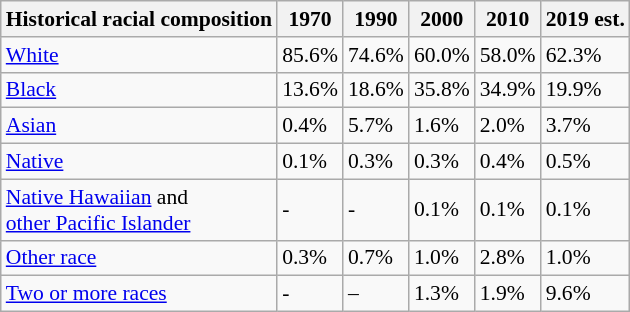<table class="wikitable sortable mw-collapsed collapsible" style="font-size: 90%;">
<tr>
<th>Historical racial composition</th>
<th>1970</th>
<th>1990</th>
<th>2000</th>
<th>2010</th>
<th>2019 est.</th>
</tr>
<tr>
<td><a href='#'>White</a></td>
<td>85.6%</td>
<td>74.6%</td>
<td>60.0%</td>
<td>58.0%</td>
<td>62.3%</td>
</tr>
<tr>
<td><a href='#'>Black</a></td>
<td>13.6%</td>
<td>18.6%</td>
<td>35.8%</td>
<td>34.9%</td>
<td>19.9%</td>
</tr>
<tr>
<td><a href='#'>Asian</a></td>
<td>0.4%</td>
<td>5.7%</td>
<td>1.6%</td>
<td>2.0%</td>
<td>3.7%</td>
</tr>
<tr>
<td><a href='#'>Native</a></td>
<td>0.1%</td>
<td>0.3%</td>
<td>0.3%</td>
<td>0.4%</td>
<td>0.5%</td>
</tr>
<tr>
<td><a href='#'>Native Hawaiian</a> and<br><a href='#'>other Pacific Islander</a></td>
<td>-</td>
<td>-</td>
<td>0.1%</td>
<td>0.1%</td>
<td>0.1%</td>
</tr>
<tr>
<td><a href='#'>Other race</a></td>
<td>0.3%</td>
<td>0.7%</td>
<td>1.0%</td>
<td>2.8%</td>
<td>1.0%</td>
</tr>
<tr>
<td><a href='#'>Two or more races</a></td>
<td>-</td>
<td>–</td>
<td>1.3%</td>
<td>1.9%</td>
<td>9.6%</td>
</tr>
</table>
